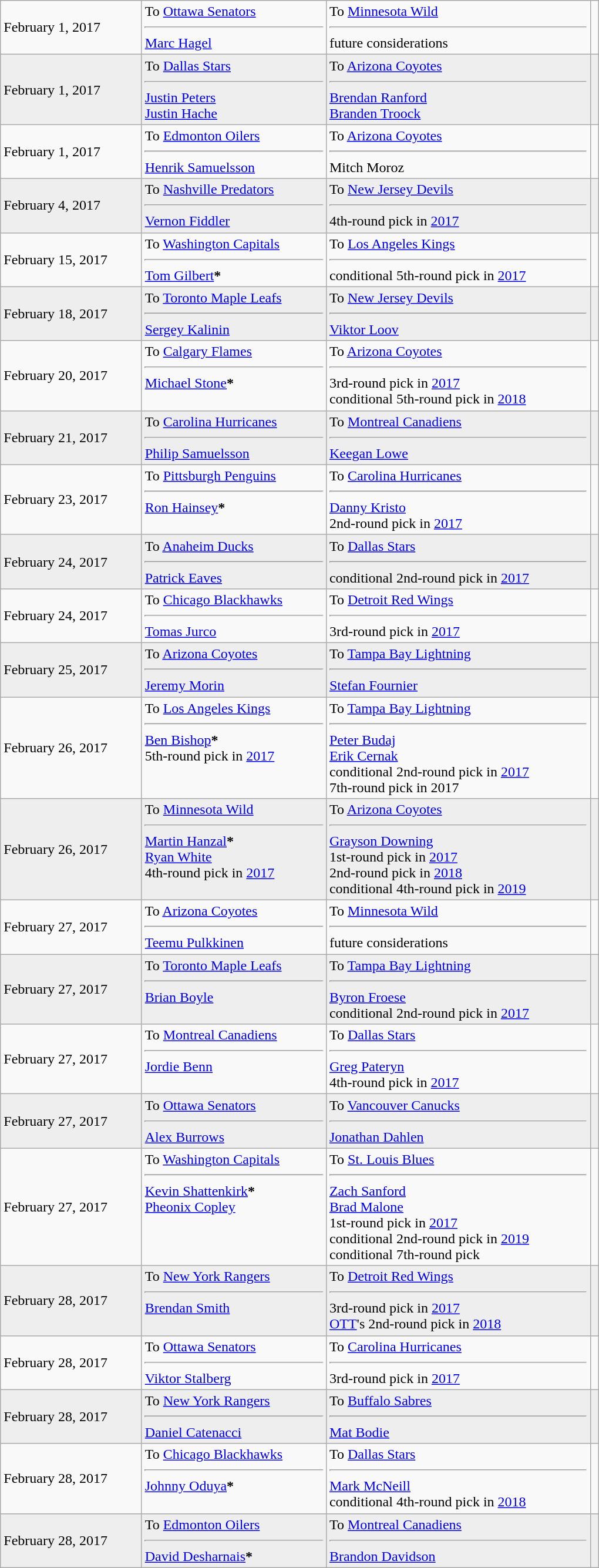<table class="wikitable" style="border:1px solid #999999; width:680px;">
<tr>
<td>February 1, 2017</td>
<td valign="top">To <a href='#'>Ottawa Senators</a><hr> <a href='#'>Marc Hagel</a></td>
<td valign="top">To <a href='#'>Minnesota Wild</a><hr> <span>future considerations</span></td>
<td></td>
</tr>
<tr bgcolor="eeeeee">
<td>February 1, 2017</td>
<td valign="top">To <a href='#'>Dallas Stars</a><hr> <a href='#'>Justin Peters</a><br><a href='#'>Justin Hache</a></td>
<td valign="top">To <a href='#'>Arizona Coyotes</a><hr> <a href='#'>Brendan Ranford</a><br><a href='#'>Branden Troock</a></td>
<td></td>
</tr>
<tr>
<td>February 1, 2017</td>
<td valign="top">To <a href='#'>Edmonton Oilers</a><hr> <a href='#'>Henrik Samuelsson</a></td>
<td valign="top">To <a href='#'>Arizona Coyotes</a><hr> Mitch Moroz</td>
<td></td>
</tr>
<tr bgcolor="eeeeee">
<td>February 4, 2017</td>
<td valign="top">To <a href='#'>Nashville Predators</a><hr> <a href='#'>Vernon Fiddler</a></td>
<td valign="top">To <a href='#'>New Jersey Devils</a><hr> 4th-round pick in <a href='#'>2017</a></td>
<td></td>
</tr>
<tr>
<td>February 15, 2017</td>
<td valign="top">To <a href='#'>Washington Capitals</a><hr> <a href='#'>Tom Gilbert</a><span><strong>*</strong></span></td>
<td valign="top">To <a href='#'>Los Angeles Kings</a><hr> <span>conditional</span> 5th-round pick in <a href='#'>2017</a></td>
<td></td>
</tr>
<tr bgcolor="eeeeee">
<td>February 18, 2017</td>
<td valign="top">To <a href='#'>Toronto Maple Leafs</a><hr> <a href='#'>Sergey Kalinin</a></td>
<td valign="top">To <a href='#'>New Jersey Devils</a><hr> <a href='#'>Viktor Loov</a></td>
<td></td>
</tr>
<tr>
<td>February 20, 2017</td>
<td valign="top">To <a href='#'>Calgary Flames</a><hr> <a href='#'>Michael Stone</a><span><strong>*</strong></span></td>
<td valign="top">To <a href='#'>Arizona Coyotes</a><hr> 3rd-round pick in <a href='#'>2017</a><br><span>conditional</span> 5th-round pick in <a href='#'>2018</a></td>
<td></td>
</tr>
<tr bgcolor="eeeeee">
<td>February 21, 2017</td>
<td valign="top">To <a href='#'>Carolina Hurricanes</a><hr> <a href='#'>Philip Samuelsson</a></td>
<td valign="top">To <a href='#'>Montreal Canadiens</a><hr> <a href='#'>Keegan Lowe</a></td>
<td></td>
</tr>
<tr>
<td>February 23, 2017</td>
<td valign="top">To <a href='#'>Pittsburgh Penguins</a><hr> <a href='#'>Ron Hainsey</a><span><strong>*</strong></span></td>
<td valign="top">To <a href='#'>Carolina Hurricanes</a><hr> <a href='#'>Danny Kristo</a><br>2nd-round pick in <a href='#'>2017</a></td>
<td></td>
</tr>
<tr bgcolor="eeeeee">
<td>February 24, 2017</td>
<td valign="top">To <a href='#'>Anaheim Ducks</a><hr> <a href='#'>Patrick Eaves</a></td>
<td valign="top">To <a href='#'>Dallas Stars</a><hr> <span>conditional</span> 2nd-round pick in <a href='#'>2017</a></td>
<td></td>
</tr>
<tr>
<td>February 24, 2017</td>
<td valign="top">To <a href='#'>Chicago Blackhawks</a><hr> <a href='#'>Tomas Jurco</a></td>
<td valign="top">To <a href='#'>Detroit Red Wings</a><hr> 3rd-round pick in <a href='#'>2017</a></td>
<td></td>
</tr>
<tr bgcolor="eeeeee">
<td>February 25, 2017</td>
<td valign="top">To <a href='#'>Arizona Coyotes</a><hr> <a href='#'>Jeremy Morin</a></td>
<td valign="top">To <a href='#'>Tampa Bay Lightning</a><hr> <a href='#'>Stefan Fournier</a></td>
<td></td>
</tr>
<tr>
<td>February 26, 2017</td>
<td valign="top">To <a href='#'>Los Angeles Kings</a><hr> <a href='#'>Ben Bishop</a><span><strong>*</strong></span><br>5th-round pick in <a href='#'>2017</a></td>
<td valign="top">To <a href='#'>Tampa Bay Lightning</a><hr> <a href='#'>Peter Budaj</a><br><a href='#'>Erik Cernak</a><br><span>conditional</span> 2nd-round pick in <a href='#'>2017</a><br>7th-round pick in 2017</td>
<td></td>
</tr>
<tr bgcolor="eeeeee">
<td>February 26, 2017</td>
<td valign="top">To <a href='#'>Minnesota Wild</a><hr> <a href='#'>Martin Hanzal</a><span><strong>*</strong></span><br><a href='#'>Ryan White</a><br>4th-round pick in <a href='#'>2017</a></td>
<td valign="top">To <a href='#'>Arizona Coyotes</a><hr> <a href='#'>Grayson Downing</a><br>1st-round pick in <a href='#'>2017</a><br>2nd-round pick in <a href='#'>2018</a><br><span>conditional</span> 4th-round pick in <a href='#'>2019</a></td>
<td></td>
</tr>
<tr>
<td>February 27, 2017</td>
<td valign="top">To <a href='#'>Arizona Coyotes</a><hr> <a href='#'>Teemu Pulkkinen</a></td>
<td valign="top">To <a href='#'>Minnesota Wild</a><hr> <span>future considerations</span></td>
<td></td>
</tr>
<tr bgcolor="eeeeee">
<td>February 27, 2017</td>
<td valign="top">To <a href='#'>Toronto Maple Leafs</a><hr> <a href='#'>Brian Boyle</a></td>
<td valign="top">To <a href='#'>Tampa Bay Lightning</a><hr> <a href='#'>Byron Froese</a><br><span>conditional</span> 2nd-round pick in <a href='#'>2017</a></td>
<td></td>
</tr>
<tr>
<td>February 27, 2017</td>
<td valign="top">To <a href='#'>Montreal Canadiens</a><hr> <a href='#'>Jordie Benn</a></td>
<td valign="top">To <a href='#'>Dallas Stars</a><hr> <a href='#'>Greg Pateryn</a><br>4th-round pick in <a href='#'>2017</a></td>
<td></td>
</tr>
<tr bgcolor="eeeeee">
<td>February 27, 2017</td>
<td valign="top">To <a href='#'>Ottawa Senators</a><hr> <a href='#'>Alex Burrows</a></td>
<td valign="top">To <a href='#'>Vancouver Canucks</a><hr> <a href='#'>Jonathan Dahlen</a></td>
<td></td>
</tr>
<tr>
<td>February 27, 2017</td>
<td valign="top">To <a href='#'>Washington Capitals</a><hr> <a href='#'>Kevin Shattenkirk</a><span><strong>*</strong></span><br><a href='#'>Pheonix Copley</a></td>
<td valign="top">To <a href='#'>St. Louis Blues</a><hr> <a href='#'>Zach Sanford</a><br><a href='#'>Brad Malone</a><br>1st-round pick in <a href='#'>2017</a><br><span>conditional</span> 2nd-round pick in <a href='#'>2019</a><br><span>conditional</span> 7th-round pick</td>
<td></td>
</tr>
<tr bgcolor="eeeeee">
<td>February 28, 2017</td>
<td valign="top">To <a href='#'>New York Rangers</a><hr> <a href='#'>Brendan Smith</a></td>
<td valign="top">To <a href='#'>Detroit Red Wings</a><hr> 3rd-round pick in <a href='#'>2017</a><br><a href='#'>OTT</a>'s 2nd-round pick in <a href='#'>2018</a></td>
<td></td>
</tr>
<tr>
<td>February 28, 2017</td>
<td valign="top">To <a href='#'>Ottawa Senators</a><hr> <a href='#'>Viktor Stalberg</a></td>
<td valign="top">To <a href='#'>Carolina Hurricanes</a><hr> 3rd-round pick in <a href='#'>2017</a></td>
<td></td>
</tr>
<tr bgcolor="eeeeee">
<td>February 28, 2017</td>
<td valign="top">To <a href='#'>New York Rangers</a><hr> <a href='#'>Daniel Catenacci</a></td>
<td valign="top">To <a href='#'>Buffalo Sabres</a><hr> <a href='#'>Mat Bodie</a></td>
<td></td>
</tr>
<tr>
<td>February 28, 2017</td>
<td valign="top">To <a href='#'>Chicago Blackhawks</a><hr> <a href='#'>Johnny Oduya</a><span><strong>*</strong></span></td>
<td valign="top">To <a href='#'>Dallas Stars</a><hr> <a href='#'>Mark McNeill</a><br><span>conditional</span> 4th-round pick in <a href='#'>2018</a></td>
<td></td>
</tr>
<tr bgcolor="eeeeee">
<td>February 28, 2017</td>
<td valign="top">To <a href='#'>Edmonton Oilers</a><hr> <a href='#'>David Desharnais</a><span><strong>*</strong></span></td>
<td valign="top">To <a href='#'>Montreal Canadiens</a><hr> <a href='#'>Brandon Davidson</a></td>
<td></td>
</tr>
</table>
